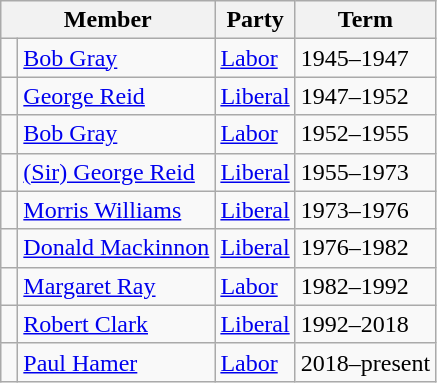<table class="wikitable">
<tr>
<th colspan="2">Member</th>
<th>Party</th>
<th>Term</th>
</tr>
<tr>
<td> </td>
<td><a href='#'>Bob Gray</a></td>
<td><a href='#'>Labor</a></td>
<td>1945–1947</td>
</tr>
<tr>
<td> </td>
<td><a href='#'>George Reid</a></td>
<td><a href='#'>Liberal</a></td>
<td>1947–1952</td>
</tr>
<tr>
<td> </td>
<td><a href='#'>Bob Gray</a></td>
<td><a href='#'>Labor</a></td>
<td>1952–1955</td>
</tr>
<tr>
<td> </td>
<td><a href='#'>(Sir) George Reid</a></td>
<td><a href='#'>Liberal</a></td>
<td>1955–1973</td>
</tr>
<tr>
<td> </td>
<td><a href='#'>Morris Williams</a></td>
<td><a href='#'>Liberal</a></td>
<td>1973–1976</td>
</tr>
<tr>
<td> </td>
<td><a href='#'>Donald Mackinnon</a></td>
<td><a href='#'>Liberal</a></td>
<td>1976–1982</td>
</tr>
<tr>
<td> </td>
<td><a href='#'>Margaret Ray</a></td>
<td><a href='#'>Labor</a></td>
<td>1982–1992</td>
</tr>
<tr>
<td> </td>
<td><a href='#'>Robert Clark</a></td>
<td><a href='#'>Liberal</a></td>
<td>1992–2018</td>
</tr>
<tr>
<td> </td>
<td><a href='#'>Paul Hamer</a></td>
<td><a href='#'>Labor</a></td>
<td>2018–present</td>
</tr>
</table>
